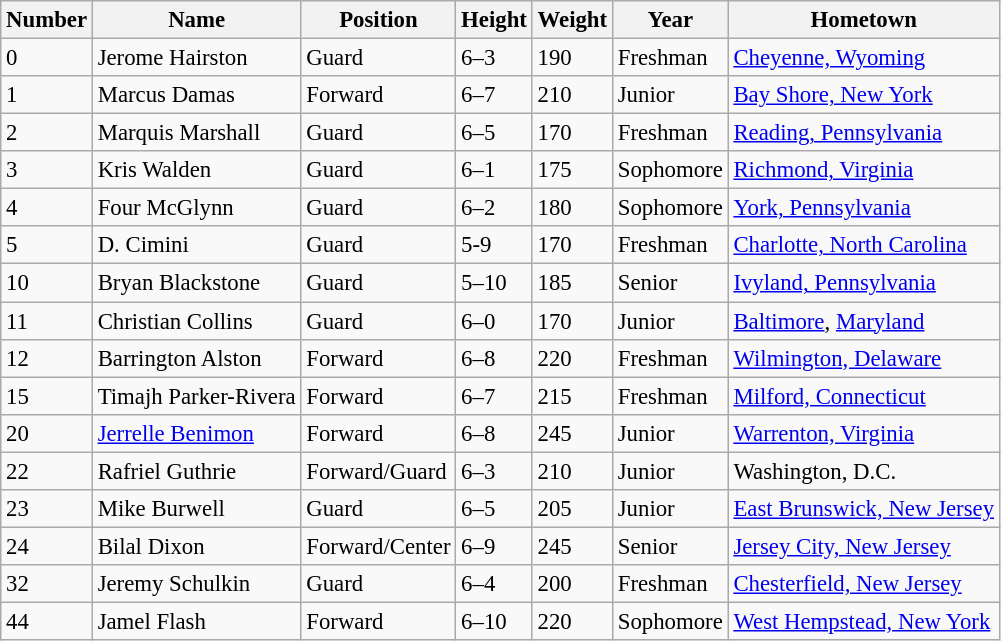<table class="wikitable" style="font-size: 95%;">
<tr>
<th>Number</th>
<th>Name</th>
<th>Position</th>
<th>Height</th>
<th>Weight</th>
<th>Year</th>
<th>Hometown</th>
</tr>
<tr>
<td>0</td>
<td>Jerome Hairston</td>
<td>Guard</td>
<td>6–3</td>
<td>190</td>
<td>Freshman</td>
<td><a href='#'>Cheyenne, Wyoming</a></td>
</tr>
<tr>
<td>1</td>
<td>Marcus Damas</td>
<td>Forward</td>
<td>6–7</td>
<td>210</td>
<td>Junior</td>
<td><a href='#'>Bay Shore, New York</a></td>
</tr>
<tr>
<td>2</td>
<td>Marquis Marshall</td>
<td>Guard</td>
<td>6–5</td>
<td>170</td>
<td>Freshman</td>
<td><a href='#'>Reading, Pennsylvania</a></td>
</tr>
<tr>
<td>3</td>
<td>Kris Walden</td>
<td>Guard</td>
<td>6–1</td>
<td>175</td>
<td>Sophomore</td>
<td><a href='#'>Richmond, Virginia</a></td>
</tr>
<tr>
<td>4</td>
<td>Four McGlynn</td>
<td>Guard</td>
<td>6–2</td>
<td>180</td>
<td>Sophomore</td>
<td><a href='#'>York, Pennsylvania</a></td>
</tr>
<tr>
<td>5</td>
<td>D. Cimini</td>
<td>Guard</td>
<td>5-9</td>
<td>170</td>
<td>Freshman</td>
<td><a href='#'>Charlotte, North Carolina</a></td>
</tr>
<tr>
<td>10</td>
<td>Bryan Blackstone</td>
<td>Guard</td>
<td>5–10</td>
<td>185</td>
<td>Senior</td>
<td><a href='#'>Ivyland, Pennsylvania</a></td>
</tr>
<tr>
<td>11</td>
<td>Christian Collins</td>
<td>Guard</td>
<td>6–0</td>
<td>170</td>
<td>Junior</td>
<td><a href='#'>Baltimore</a>, <a href='#'>Maryland</a></td>
</tr>
<tr>
<td>12</td>
<td>Barrington Alston</td>
<td>Forward</td>
<td>6–8</td>
<td>220</td>
<td>Freshman</td>
<td><a href='#'>Wilmington, Delaware</a></td>
</tr>
<tr>
<td>15</td>
<td>Timajh Parker-Rivera</td>
<td>Forward</td>
<td>6–7</td>
<td>215</td>
<td>Freshman</td>
<td><a href='#'>Milford, Connecticut</a></td>
</tr>
<tr>
<td>20</td>
<td><a href='#'>Jerrelle Benimon</a></td>
<td>Forward</td>
<td>6–8</td>
<td>245</td>
<td>Junior</td>
<td><a href='#'>Warrenton, Virginia</a></td>
</tr>
<tr>
<td>22</td>
<td>Rafriel Guthrie</td>
<td>Forward/Guard</td>
<td>6–3</td>
<td>210</td>
<td>Junior</td>
<td>Washington, D.C.</td>
</tr>
<tr>
<td>23</td>
<td>Mike Burwell</td>
<td>Guard</td>
<td>6–5</td>
<td>205</td>
<td>Junior</td>
<td><a href='#'>East Brunswick, New Jersey</a></td>
</tr>
<tr>
<td>24</td>
<td>Bilal Dixon</td>
<td>Forward/Center</td>
<td>6–9</td>
<td>245</td>
<td>Senior</td>
<td><a href='#'>Jersey City, New Jersey</a></td>
</tr>
<tr>
<td>32</td>
<td>Jeremy Schulkin</td>
<td>Guard</td>
<td>6–4</td>
<td>200</td>
<td>Freshman</td>
<td><a href='#'>Chesterfield, New Jersey</a></td>
</tr>
<tr>
<td>44</td>
<td>Jamel Flash</td>
<td>Forward</td>
<td>6–10</td>
<td>220</td>
<td>Sophomore</td>
<td><a href='#'>West Hempstead, New York</a></td>
</tr>
</table>
